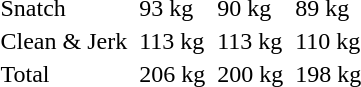<table>
<tr>
<td>Snatch</td>
<td></td>
<td>93 kg</td>
<td></td>
<td>90 kg</td>
<td></td>
<td>89 kg</td>
</tr>
<tr>
<td>Clean & Jerk</td>
<td></td>
<td>113 kg</td>
<td></td>
<td>113 kg</td>
<td></td>
<td>110 kg</td>
</tr>
<tr>
<td>Total</td>
<td></td>
<td>206 kg</td>
<td></td>
<td>200 kg</td>
<td></td>
<td>198 kg</td>
</tr>
</table>
